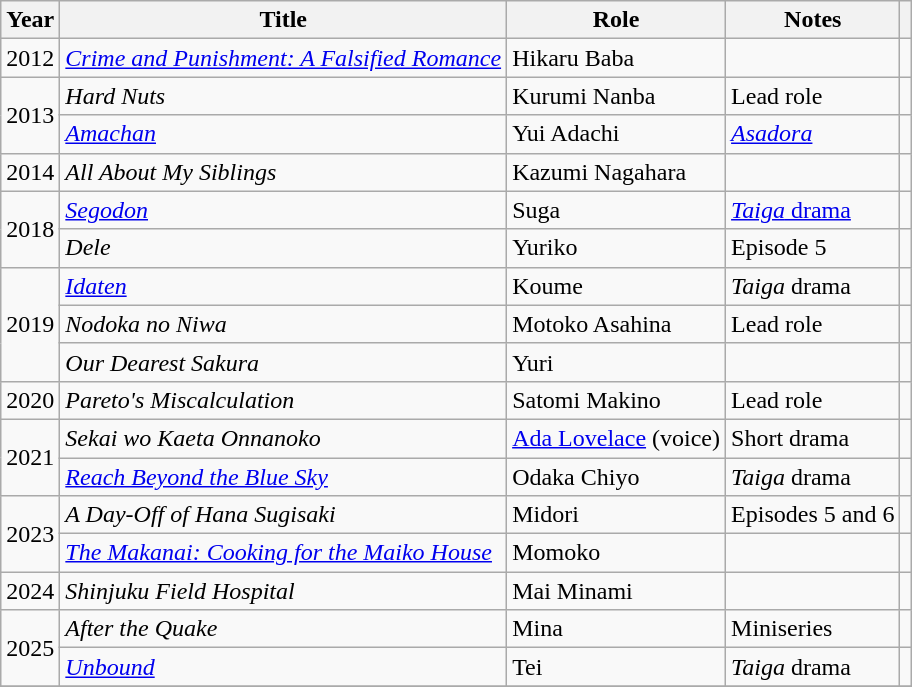<table class="wikitable sortable">
<tr>
<th>Year</th>
<th>Title</th>
<th>Role</th>
<th class = "unsortable">Notes</th>
<th class = "unsortable"></th>
</tr>
<tr>
<td>2012</td>
<td><em><a href='#'>Crime and Punishment: A Falsified Romance</a></em></td>
<td>Hikaru Baba</td>
<td></td>
<td></td>
</tr>
<tr>
<td rowspan=2>2013</td>
<td><em>Hard Nuts</em></td>
<td>Kurumi Nanba</td>
<td>Lead role</td>
<td></td>
</tr>
<tr>
<td><em><a href='#'>Amachan</a></em></td>
<td>Yui Adachi</td>
<td><em><a href='#'>Asadora</a></em></td>
<td></td>
</tr>
<tr>
<td>2014</td>
<td><em>All About My Siblings</em></td>
<td>Kazumi Nagahara</td>
<td></td>
<td></td>
</tr>
<tr>
<td rowspan=2>2018</td>
<td><em><a href='#'>Segodon</a></em></td>
<td>Suga</td>
<td><a href='#'><em>Taiga</em> drama</a></td>
<td></td>
</tr>
<tr>
<td><em>Dele</em></td>
<td>Yuriko</td>
<td>Episode 5</td>
<td></td>
</tr>
<tr>
<td rowspan=3>2019</td>
<td><em><a href='#'>Idaten</a></em></td>
<td>Koume</td>
<td><em>Taiga</em> drama</td>
<td></td>
</tr>
<tr>
<td><em>Nodoka no Niwa</em></td>
<td>Motoko Asahina</td>
<td>Lead role</td>
<td></td>
</tr>
<tr>
<td><em>Our Dearest Sakura</em></td>
<td>Yuri</td>
<td></td>
<td></td>
</tr>
<tr>
<td>2020</td>
<td><em>Pareto's Miscalculation</em></td>
<td>Satomi Makino</td>
<td>Lead role</td>
<td></td>
</tr>
<tr>
<td rowspan=2>2021</td>
<td><em>Sekai wo Kaeta Onnanoko</em></td>
<td><a href='#'>Ada Lovelace</a> (voice)</td>
<td>Short drama</td>
<td></td>
</tr>
<tr>
<td><em><a href='#'>Reach Beyond the Blue Sky</a></em></td>
<td>Odaka Chiyo</td>
<td><em>Taiga</em> drama</td>
<td></td>
</tr>
<tr>
<td rowspan=2>2023</td>
<td><em>A Day-Off of Hana Sugisaki</em></td>
<td>Midori</td>
<td>Episodes 5 and 6</td>
<td></td>
</tr>
<tr>
<td><em><a href='#'>The Makanai: Cooking for the Maiko House</a></em></td>
<td>Momoko</td>
<td></td>
<td></td>
</tr>
<tr>
<td>2024</td>
<td><em>Shinjuku Field Hospital</em></td>
<td>Mai Minami</td>
<td></td>
<td></td>
</tr>
<tr>
<td rowspan=2>2025</td>
<td><em>After the Quake</em></td>
<td>Mina</td>
<td>Miniseries</td>
<td></td>
</tr>
<tr>
<td><em><a href='#'>Unbound</a></em></td>
<td>Tei</td>
<td><em>Taiga</em> drama</td>
<td></td>
</tr>
<tr>
</tr>
</table>
